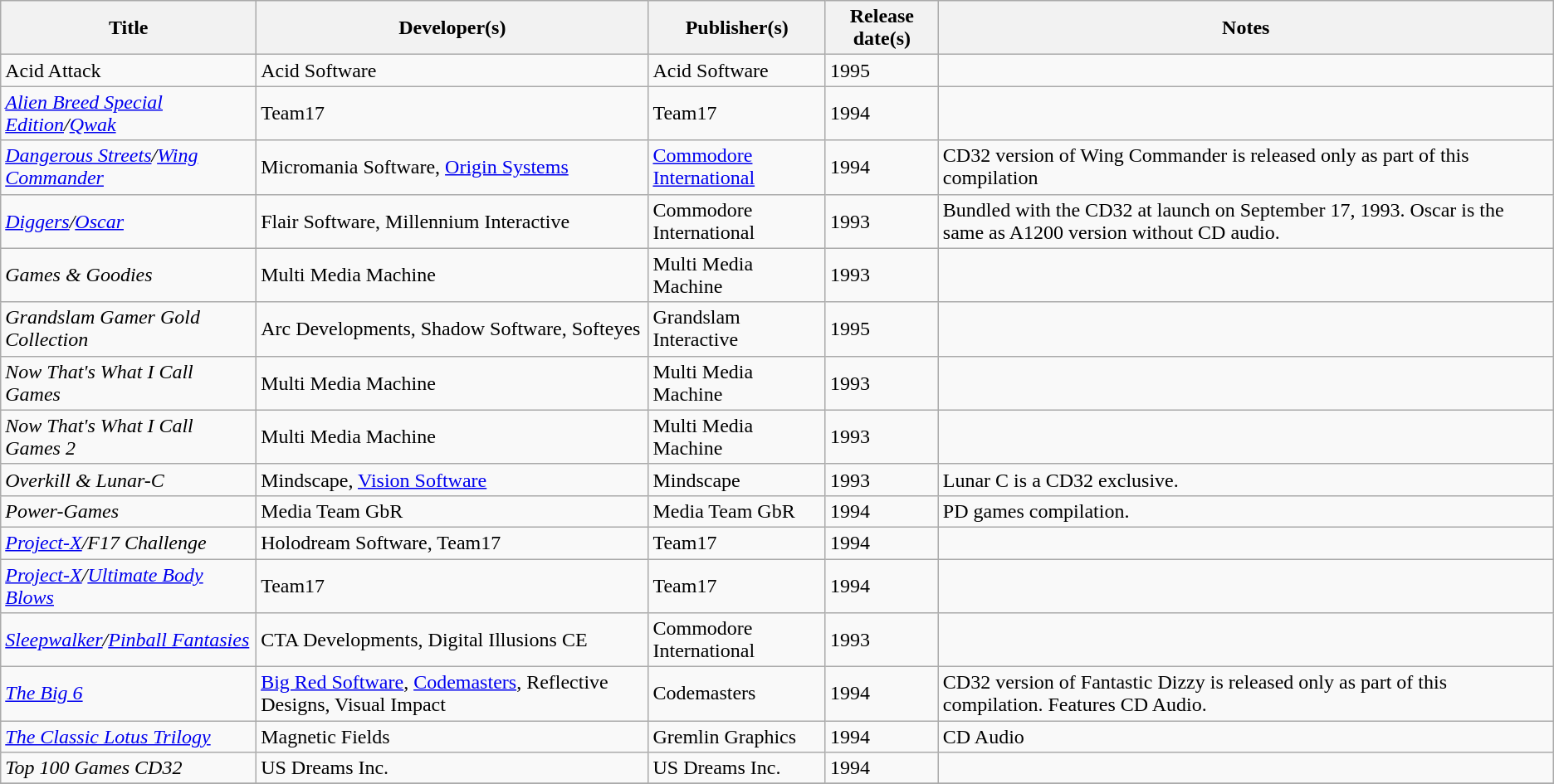<table class="wikitable sortable" id="softwarelist" width="auto">
<tr>
<th rowspan="1">Title</th>
<th rowspan="1">Developer(s)</th>
<th rowspan="1">Publisher(s)</th>
<th rowspan="1">Release date(s)</th>
<th rowspan="1">Notes</th>
</tr>
<tr>
<td>Acid Attack</td>
<td>Acid Software</td>
<td>Acid Software</td>
<td>1995</td>
<td></td>
</tr>
<tr>
<td><em><a href='#'>Alien Breed Special Edition</a>/<a href='#'>Qwak</a></em></td>
<td>Team17</td>
<td>Team17</td>
<td>1994</td>
<td></td>
</tr>
<tr>
<td id="D" style="text-align: left;"><em><a href='#'>Dangerous Streets</a>/<a href='#'>Wing Commander</a></em></td>
<td>Micromania Software, <a href='#'>Origin Systems</a></td>
<td><a href='#'>Commodore International</a></td>
<td>1994</td>
<td>CD32 version of Wing Commander is released only as part of this compilation</td>
</tr>
<tr>
<td><em><a href='#'>Diggers</a>/<a href='#'>Oscar</a></em></td>
<td>Flair Software, Millennium Interactive</td>
<td>Commodore International</td>
<td>1993</td>
<td>Bundled with the CD32 at launch on September 17, 1993. Oscar is the same as A1200 version without CD audio.</td>
</tr>
<tr>
<td id="G" style="text-align: left;"><em>Games & Goodies</em></td>
<td>Multi Media Machine</td>
<td>Multi Media Machine</td>
<td>1993</td>
<td></td>
</tr>
<tr>
<td><em>Grandslam Gamer Gold Collection</em></td>
<td>Arc Developments, Shadow Software, Softeyes</td>
<td>Grandslam Interactive</td>
<td>1995</td>
<td></td>
</tr>
<tr>
<td id="N" style="text-align: left;"><em>Now That's What I Call Games</em></td>
<td>Multi Media Machine</td>
<td>Multi Media Machine</td>
<td>1993</td>
<td></td>
</tr>
<tr>
<td><em>Now That's What I Call Games 2</em></td>
<td>Multi Media Machine</td>
<td>Multi Media Machine</td>
<td>1993</td>
<td></td>
</tr>
<tr>
<td id="O" style="text-align: left;"><em>Overkill & Lunar-C</em></td>
<td>Mindscape, <a href='#'>Vision Software</a></td>
<td>Mindscape</td>
<td>1993</td>
<td>Lunar C is a CD32 exclusive.</td>
</tr>
<tr>
<td id="P" style="text-align: left;"><em>Power-Games</em></td>
<td>Media Team GbR</td>
<td>Media Team GbR</td>
<td>1994</td>
<td>PD games compilation.</td>
</tr>
<tr>
<td><em><a href='#'>Project-X</a>/F17 Challenge</em></td>
<td>Holodream Software, Team17</td>
<td>Team17</td>
<td>1994</td>
<td></td>
</tr>
<tr>
<td><em><a href='#'>Project-X</a>/<a href='#'>Ultimate Body Blows</a></em></td>
<td>Team17</td>
<td>Team17</td>
<td>1994</td>
<td></td>
</tr>
<tr>
<td><em><a href='#'>Sleepwalker</a>/<a href='#'>Pinball Fantasies</a></em></td>
<td>CTA Developments, Digital Illusions CE</td>
<td>Commodore International</td>
<td>1993</td>
<td></td>
</tr>
<tr>
<td><em><a href='#'>The Big 6</a></em></td>
<td><a href='#'>Big Red Software</a>, <a href='#'>Codemasters</a>, Reflective Designs, Visual Impact</td>
<td>Codemasters</td>
<td>1994</td>
<td>CD32 version of Fantastic Dizzy is released only as part of this compilation. Features CD Audio.</td>
</tr>
<tr>
<td><em><a href='#'>The Classic Lotus Trilogy</a></em></td>
<td>Magnetic Fields</td>
<td>Gremlin Graphics</td>
<td>1994</td>
<td>CD Audio</td>
</tr>
<tr>
<td><em>Top 100 Games CD32</em></td>
<td>US Dreams Inc.</td>
<td>US Dreams Inc.</td>
<td>1994</td>
<td></td>
</tr>
<tr>
</tr>
</table>
